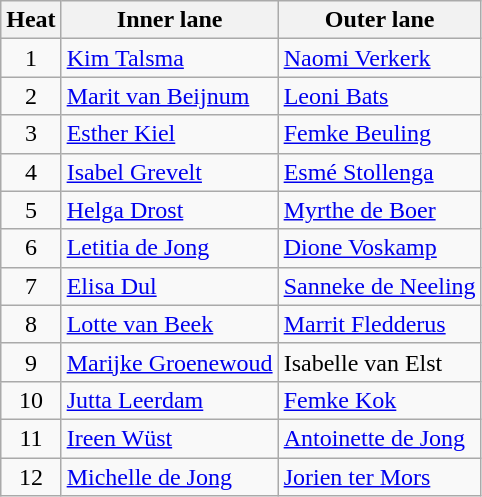<table class="wikitable">
<tr>
<th>Heat</th>
<th>Inner lane</th>
<th>Outer lane</th>
</tr>
<tr>
<td align="center">1</td>
<td><a href='#'>Kim Talsma</a></td>
<td><a href='#'>Naomi Verkerk</a></td>
</tr>
<tr>
<td align="center">2</td>
<td><a href='#'>Marit van Beijnum</a></td>
<td><a href='#'>Leoni Bats</a></td>
</tr>
<tr>
<td align="center">3</td>
<td><a href='#'>Esther Kiel</a></td>
<td><a href='#'>Femke Beuling</a></td>
</tr>
<tr>
<td align="center">4</td>
<td><a href='#'>Isabel Grevelt</a></td>
<td><a href='#'>Esmé Stollenga</a></td>
</tr>
<tr>
<td align="center">5</td>
<td><a href='#'>Helga Drost</a></td>
<td><a href='#'>Myrthe de Boer</a></td>
</tr>
<tr>
<td align="center">6</td>
<td><a href='#'>Letitia de Jong</a></td>
<td><a href='#'>Dione Voskamp</a></td>
</tr>
<tr>
<td align="center">7</td>
<td><a href='#'>Elisa Dul</a></td>
<td><a href='#'>Sanneke de Neeling</a></td>
</tr>
<tr>
<td align="center">8</td>
<td><a href='#'>Lotte van Beek</a></td>
<td><a href='#'>Marrit Fledderus</a></td>
</tr>
<tr>
<td align="center">9</td>
<td><a href='#'>Marijke Groenewoud</a></td>
<td>Isabelle van Elst</td>
</tr>
<tr>
<td align="center">10</td>
<td><a href='#'>Jutta Leerdam</a></td>
<td><a href='#'>Femke Kok</a></td>
</tr>
<tr>
<td align="center">11</td>
<td><a href='#'>Ireen Wüst</a></td>
<td><a href='#'>Antoinette de Jong</a></td>
</tr>
<tr>
<td align="center">12</td>
<td><a href='#'>Michelle de Jong</a></td>
<td><a href='#'>Jorien ter Mors</a></td>
</tr>
</table>
